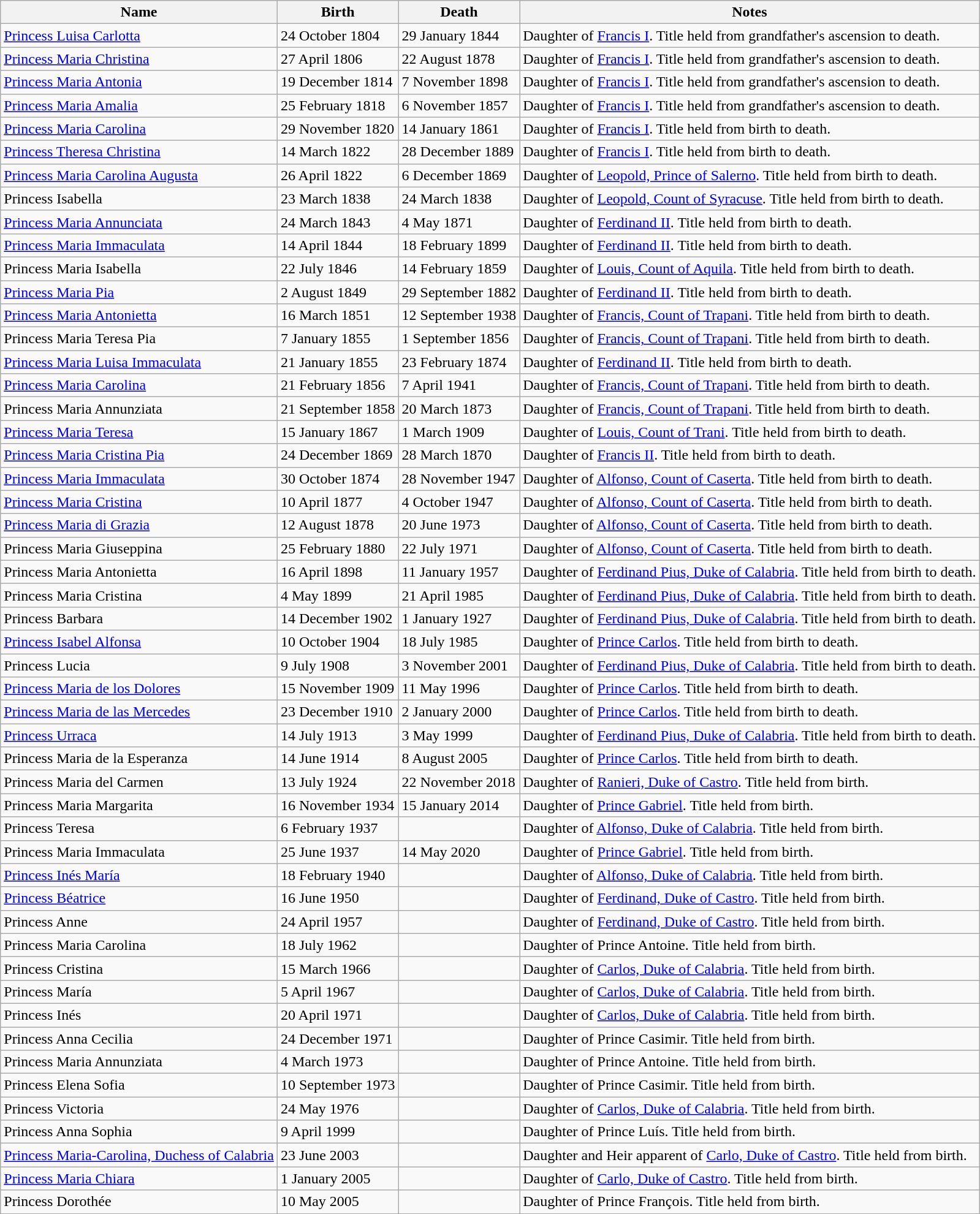<table class="wikitable sticky-header">
<tr>
<th>Name</th>
<th>Birth</th>
<th>Death</th>
<th>Notes</th>
</tr>
<tr>
<td><a href='#'>Princess Luisa Carlotta</a></td>
<td>24 October 1804</td>
<td>29 January 1844</td>
<td>Daughter of <a href='#'>Francis I</a>. Title held from grandfather's ascension to death.</td>
</tr>
<tr>
<td><a href='#'>Princess Maria Christina</a></td>
<td>27 April 1806</td>
<td>22 August 1878</td>
<td>Daughter of <a href='#'>Francis I</a>. Title held from grandfather's ascension to death.</td>
</tr>
<tr>
<td><a href='#'>Princess Maria Antonia</a></td>
<td>19 December 1814</td>
<td>7 November 1898</td>
<td>Daughter of <a href='#'>Francis I</a>. Title held from grandfather's ascension to death.</td>
</tr>
<tr>
<td><a href='#'>Princess Maria Amalia</a></td>
<td>25 February 1818</td>
<td>6 November 1857</td>
<td>Daughter of <a href='#'>Francis I</a>. Title held from grandfather's ascension to death.</td>
</tr>
<tr>
<td><a href='#'>Princess Maria Carolina</a></td>
<td>29 November 1820</td>
<td>14 January 1861</td>
<td>Daughter of <a href='#'>Francis I</a>. Title held from birth to death.</td>
</tr>
<tr>
<td><a href='#'>Princess Theresa Christina</a></td>
<td>14 March 1822</td>
<td>28 December 1889</td>
<td>Daughter of <a href='#'>Francis I</a>. Title held from birth to death.</td>
</tr>
<tr>
<td><a href='#'>Princess Maria Carolina Augusta</a></td>
<td>26 April 1822</td>
<td>6 December 1869</td>
<td>Daughter of <a href='#'>Leopold, Prince of Salerno</a>. Title held from birth to death.</td>
</tr>
<tr>
<td>Princess Isabella</td>
<td>23 March 1838</td>
<td>24 March 1838</td>
<td>Daughter of <a href='#'>Leopold, Count of Syracuse</a>. Title held from birth to death.</td>
</tr>
<tr>
<td><a href='#'>Princess Maria Annunciata</a></td>
<td>24 March 1843</td>
<td>4 May 1871</td>
<td>Daughter of <a href='#'>Ferdinand II</a>. Title held from birth to death.</td>
</tr>
<tr>
<td><a href='#'>Princess Maria Immaculata</a></td>
<td>14 April 1844</td>
<td>18 February 1899</td>
<td>Daughter of <a href='#'>Ferdinand II</a>. Title held from birth to death.</td>
</tr>
<tr>
<td>Princess Maria Isabella</td>
<td>22 July 1846</td>
<td>14 February 1859</td>
<td>Daughter of <a href='#'>Louis, Count of Aquila</a>. Title held from birth to death.</td>
</tr>
<tr>
<td><a href='#'>Princess Maria Pia</a></td>
<td>2 August 1849</td>
<td>29 September 1882</td>
<td>Daughter of <a href='#'>Ferdinand II</a>. Title held from birth to death.</td>
</tr>
<tr>
<td><a href='#'>Princess Maria Antonietta</a></td>
<td>16 March 1851</td>
<td>12 September 1938</td>
<td>Daughter of <a href='#'>Francis, Count of Trapani</a>. Title held from birth to death.</td>
</tr>
<tr>
<td>Princess Maria Teresa Pia</td>
<td>7 January 1855</td>
<td>1 September 1856</td>
<td>Daughter of <a href='#'>Francis, Count of Trapani</a>. Title held from birth to death.</td>
</tr>
<tr>
<td><a href='#'>Princess Maria Luisa Immaculata</a></td>
<td>21 January 1855</td>
<td>23 February 1874</td>
<td>Daughter of <a href='#'>Ferdinand II</a>. Title held from birth to death.</td>
</tr>
<tr>
<td><a href='#'>Princess Maria Carolina</a></td>
<td>21 February 1856</td>
<td>7 April 1941</td>
<td>Daughter of <a href='#'>Francis, Count of Trapani</a>. Title held from birth to death.</td>
</tr>
<tr>
<td>Princess Maria Annunziata</td>
<td>21 September 1858</td>
<td>20 March 1873</td>
<td>Daughter of <a href='#'>Francis, Count of Trapani</a>. Title held from birth to death.</td>
</tr>
<tr>
<td><a href='#'>Princess Maria Teresa</a></td>
<td>15 January 1867</td>
<td>1 March 1909</td>
<td>Daughter of <a href='#'>Louis, Count of Trani</a>. Title held from birth to death.</td>
</tr>
<tr>
<td><a href='#'>Princess Maria Cristina Pia</a></td>
<td>24 December 1869</td>
<td>28 March 1870</td>
<td>Daughter of <a href='#'>Francis II</a>. Title held from birth to death.</td>
</tr>
<tr>
<td><a href='#'>Princess Maria Immaculata</a></td>
<td>30 October 1874</td>
<td>28 November 1947</td>
<td>Daughter of <a href='#'>Alfonso, Count of Caserta</a>. Title held from birth to death.</td>
</tr>
<tr>
<td><a href='#'>Princess Maria Cristina</a></td>
<td>10 April 1877</td>
<td>4 October 1947</td>
<td>Daughter of <a href='#'>Alfonso, Count of Caserta</a>. Title held from birth to death.</td>
</tr>
<tr>
<td><a href='#'>Princess Maria di Grazia</a></td>
<td>12 August 1878</td>
<td>20 June 1973</td>
<td>Daughter of <a href='#'>Alfonso, Count of Caserta</a>. Title held from birth to death.</td>
</tr>
<tr>
<td>Princess Maria Giuseppina</td>
<td>25 February 1880</td>
<td>22 July 1971</td>
<td>Daughter of <a href='#'>Alfonso, Count of Caserta</a>. Title held from birth to death.</td>
</tr>
<tr>
<td>Princess Maria Antonietta</td>
<td>16 April 1898</td>
<td>11 January 1957</td>
<td>Daughter of <a href='#'>Ferdinand Pius, Duke of Calabria</a>. Title held from birth to death.</td>
</tr>
<tr>
<td>Princess Maria Cristina</td>
<td>4 May 1899</td>
<td>21 April 1985</td>
<td>Daughter of <a href='#'>Ferdinand Pius, Duke of Calabria</a>. Title held from birth to death.</td>
</tr>
<tr>
<td>Princess Barbara</td>
<td>14 December 1902</td>
<td>1 January 1927</td>
<td>Daughter of <a href='#'>Ferdinand Pius, Duke of Calabria</a>. Title held from birth to death.</td>
</tr>
<tr>
<td><a href='#'>Princess Isabel Alfonsa</a></td>
<td>10 October 1904</td>
<td>18 July 1985</td>
<td>Daughter of <a href='#'>Prince Carlos</a>. Title held from birth to death.</td>
</tr>
<tr>
<td>Princess Lucia</td>
<td>9 July 1908</td>
<td>3 November 2001</td>
<td>Daughter of <a href='#'>Ferdinand Pius, Duke of Calabria</a>. Title held from birth to death.</td>
</tr>
<tr>
<td><a href='#'>Princess Maria de los Dolores</a></td>
<td>15 November 1909</td>
<td>11 May 1996</td>
<td>Daughter of <a href='#'>Prince Carlos</a>. Title held from birth to death.</td>
</tr>
<tr>
<td><a href='#'>Princess Maria de las Mercedes</a></td>
<td>23 December 1910</td>
<td>2 January 2000</td>
<td>Daughter of <a href='#'>Prince Carlos</a>. Title held from birth to death.</td>
</tr>
<tr>
<td><a href='#'>Princess Urraca</a></td>
<td>14 July 1913</td>
<td>3 May 1999</td>
<td>Daughter of <a href='#'>Ferdinand Pius, Duke of Calabria</a>. Title held from birth to death.</td>
</tr>
<tr>
<td>Princess Maria de la Esperanza</td>
<td>14 June 1914</td>
<td>8 August 2005</td>
<td>Daughter of <a href='#'>Prince Carlos</a>. Title held from birth to death.</td>
</tr>
<tr>
<td>Princess Maria del Carmen</td>
<td>13 July 1924</td>
<td>22 November 2018</td>
<td>Daughter of <a href='#'>Ranieri, Duke of Castro</a>. Title held from birth.</td>
</tr>
<tr>
<td>Princess Maria Margarita</td>
<td>16 November 1934</td>
<td>15 January 2014</td>
<td>Daughter of <a href='#'>Prince Gabriel</a>. Title held from birth.</td>
</tr>
<tr>
<td>Princess Teresa</td>
<td>6 February 1937</td>
<td></td>
<td>Daughter of <a href='#'>Alfonso, Duke of Calabria</a>. Title held from birth.</td>
</tr>
<tr>
<td>Princess Maria Immaculata</td>
<td>25 June 1937</td>
<td>14 May 2020</td>
<td>Daughter of <a href='#'>Prince Gabriel</a>. Title held from birth.</td>
</tr>
<tr>
<td><a href='#'>Princess Inés María</a></td>
<td>18 February 1940</td>
<td></td>
<td>Daughter of <a href='#'>Alfonso, Duke of Calabria</a>. Title held from birth.</td>
</tr>
<tr>
<td><a href='#'>Princess Béatrice</a></td>
<td>16 June 1950</td>
<td></td>
<td>Daughter of <a href='#'>Ferdinand, Duke of Castro</a>. Title held from birth.</td>
</tr>
<tr>
<td>Princess Anne</td>
<td>24 April 1957</td>
<td></td>
<td>Daughter of <a href='#'>Ferdinand, Duke of Castro</a>. Title held from birth.</td>
</tr>
<tr>
<td>Princess Maria Carolina</td>
<td>18 July 1962</td>
<td></td>
<td>Daughter of Prince Antoine. Title held from birth.</td>
</tr>
<tr>
<td>Princess Cristina</td>
<td>15 March 1966</td>
<td></td>
<td>Daughter of <a href='#'>Carlos, Duke of Calabria</a>. Title held from birth.</td>
</tr>
<tr>
<td>Princess María</td>
<td>5 April 1967</td>
<td></td>
<td>Daughter of <a href='#'>Carlos, Duke of Calabria</a>. Title held from birth.</td>
</tr>
<tr>
<td>Princess Inés</td>
<td>20 April 1971</td>
<td></td>
<td>Daughter of <a href='#'>Carlos, Duke of Calabria</a>. Title held from birth.</td>
</tr>
<tr>
<td>Princess Anna Cecilia</td>
<td>24 December 1971</td>
<td></td>
<td>Daughter of Prince Casimir. Title held from birth.</td>
</tr>
<tr>
<td>Princess Maria Annunziata</td>
<td>4 March 1973</td>
<td></td>
<td>Daughter of Prince Antoine. Title held from birth.</td>
</tr>
<tr>
<td>Princess Elena Sofia</td>
<td>10 September 1973</td>
<td></td>
<td>Daughter of Prince Casimir. Title held from birth.</td>
</tr>
<tr>
<td>Princess Victoria</td>
<td>24 May 1976</td>
<td></td>
<td>Daughter of <a href='#'>Carlos, Duke of Calabria</a>. Title held from birth.</td>
</tr>
<tr>
<td>Princess Anna Sophia</td>
<td>9 April 1999</td>
<td></td>
<td>Daughter of Prince Luís. Title held from birth.</td>
</tr>
<tr>
<td><a href='#'>Princess Maria-Carolina, Duchess of Calabria</a></td>
<td>23 June 2003</td>
<td></td>
<td>Daughter and Heir apparent of <a href='#'>Carlo, Duke of Castro</a>. Title held from birth.</td>
</tr>
<tr>
<td><a href='#'>Princess Maria Chiara</a></td>
<td>1 January 2005</td>
<td></td>
<td>Daughter of <a href='#'>Carlo, Duke of Castro</a>. Title held from birth.</td>
</tr>
<tr>
<td>Princess Dorothée</td>
<td>10 May 2005</td>
<td></td>
<td>Daughter of Prince François. Title held from birth.</td>
</tr>
</table>
